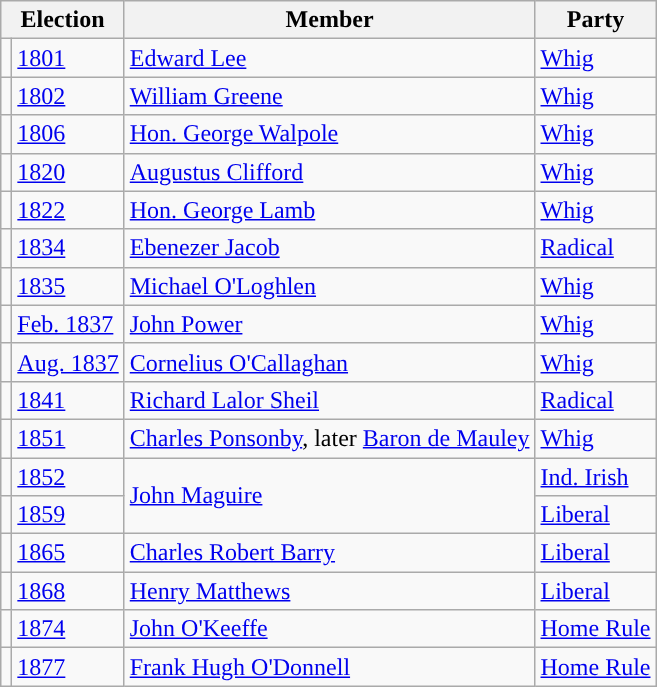<table class="wikitable">
<tr>
<th colspan="2">Election</th>
<th>Member</th>
<th>Party</th>
</tr>
<tr>
<td style="color:inherit;background-color: "></td>
<td><a href='#'>1801</a></td>
<td><a href='#'>Edward Lee</a></td>
<td><a href='#'>Whig</a></td>
</tr>
<tr>
<td style="color:inherit;background-color: "></td>
<td><a href='#'>1802</a></td>
<td><a href='#'>William Greene</a></td>
<td><a href='#'>Whig</a></td>
</tr>
<tr>
<td style="color:inherit;background-color: "></td>
<td><a href='#'>1806</a></td>
<td><a href='#'>Hon. George Walpole</a></td>
<td><a href='#'>Whig</a></td>
</tr>
<tr>
<td style="color:inherit;background-color: "></td>
<td><a href='#'>1820</a></td>
<td><a href='#'>Augustus Clifford</a></td>
<td><a href='#'>Whig</a></td>
</tr>
<tr>
<td style="color:inherit;background-color: "></td>
<td><a href='#'>1822</a></td>
<td><a href='#'>Hon. George Lamb</a></td>
<td><a href='#'>Whig</a></td>
</tr>
<tr>
<td style="color:inherit;background-color: "></td>
<td><a href='#'>1834</a></td>
<td><a href='#'>Ebenezer Jacob</a></td>
<td><a href='#'>Radical</a></td>
</tr>
<tr>
<td style="color:inherit;background-color: "></td>
<td><a href='#'>1835</a></td>
<td><a href='#'>Michael O'Loghlen</a></td>
<td><a href='#'>Whig</a></td>
</tr>
<tr>
<td style="color:inherit;background-color: "></td>
<td><a href='#'>Feb. 1837</a></td>
<td><a href='#'>John Power</a></td>
<td><a href='#'>Whig</a></td>
</tr>
<tr>
<td style="color:inherit;background-color: "></td>
<td><a href='#'>Aug. 1837</a></td>
<td><a href='#'>Cornelius O'Callaghan</a></td>
<td><a href='#'>Whig</a></td>
</tr>
<tr>
<td style="color:inherit;background-color: "></td>
<td><a href='#'>1841</a></td>
<td><a href='#'>Richard Lalor Sheil</a></td>
<td><a href='#'>Radical</a></td>
</tr>
<tr>
<td style="color:inherit;background-color: "></td>
<td><a href='#'>1851</a></td>
<td><a href='#'>Charles Ponsonby</a>, later <a href='#'>Baron de Mauley</a></td>
<td><a href='#'>Whig</a></td>
</tr>
<tr>
<td style="color:inherit;background-color: "></td>
<td><a href='#'>1852</a></td>
<td rowspan="2"><a href='#'>John Maguire</a></td>
<td><a href='#'>Ind. Irish</a></td>
</tr>
<tr>
<td style="color:inherit;background-color: "></td>
<td><a href='#'>1859</a></td>
<td><a href='#'>Liberal</a></td>
</tr>
<tr>
<td style="color:inherit;background-color: "></td>
<td><a href='#'>1865</a></td>
<td><a href='#'>Charles Robert Barry</a></td>
<td><a href='#'>Liberal</a></td>
</tr>
<tr>
<td style="color:inherit;background-color: "></td>
<td><a href='#'>1868</a></td>
<td><a href='#'>Henry Matthews</a></td>
<td><a href='#'>Liberal</a></td>
</tr>
<tr>
<td style="color:inherit;background-color: "></td>
<td><a href='#'>1874</a></td>
<td><a href='#'>John O'Keeffe</a></td>
<td><a href='#'>Home Rule</a></td>
</tr>
<tr>
<td style="color:inherit;background-color: "></td>
<td><a href='#'>1877</a></td>
<td><a href='#'>Frank Hugh O'Donnell</a></td>
<td><a href='#'>Home Rule</a></td>
</tr>
</table>
